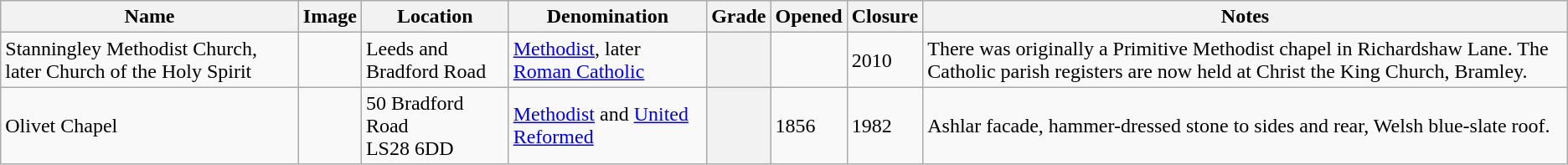<table class="wikitable sortable">
<tr>
<th>Name</th>
<th class="unsortable">Image</th>
<th>Location</th>
<th>Denomination</th>
<th>Grade</th>
<th>Opened</th>
<th>Closure</th>
<th class="unsortable">Notes</th>
</tr>
<tr>
<td>Stanningley Methodist Church, later Church of the Holy Spirit</td>
<td></td>
<td>Leeds and Bradford Road</td>
<td><a href='#'>Methodist</a>, later <a href='#'>Roman Catholic</a></td>
<th></th>
<td></td>
<td>2010</td>
<td>There was originally a Primitive Methodist chapel in Richardshaw Lane. The Catholic parish registers are now held at Christ the King Church, Bramley.</td>
</tr>
<tr>
<td>Olivet Chapel</td>
<td></td>
<td>50 Bradford Road<br>LS28 6DD</td>
<td><a href='#'>Methodist</a> and <a href='#'>United Reformed</a></td>
<th></th>
<td>1856</td>
<td>1982 </td>
<td>Ashlar facade, hammer-dressed stone to sides and rear, Welsh blue-slate roof.</td>
</tr>
</table>
